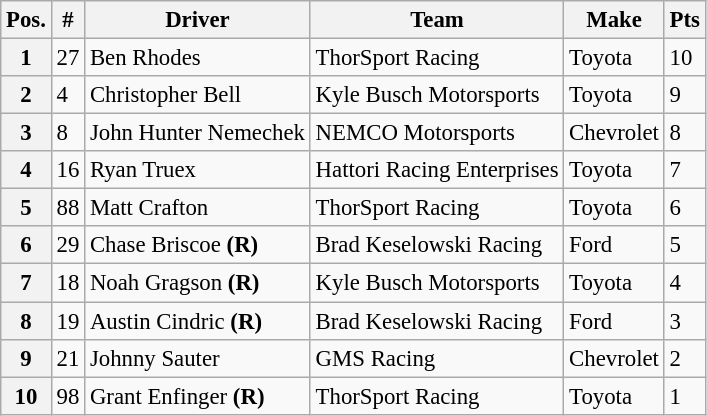<table class="wikitable" style="font-size:95%">
<tr>
<th>Pos.</th>
<th>#</th>
<th>Driver</th>
<th>Team</th>
<th>Make</th>
<th>Pts</th>
</tr>
<tr>
<th>1</th>
<td>27</td>
<td>Ben Rhodes</td>
<td>ThorSport Racing</td>
<td>Toyota</td>
<td>10</td>
</tr>
<tr>
<th>2</th>
<td>4</td>
<td>Christopher Bell</td>
<td>Kyle Busch Motorsports</td>
<td>Toyota</td>
<td>9</td>
</tr>
<tr>
<th>3</th>
<td>8</td>
<td>John Hunter Nemechek</td>
<td>NEMCO Motorsports</td>
<td>Chevrolet</td>
<td>8</td>
</tr>
<tr>
<th>4</th>
<td>16</td>
<td>Ryan Truex</td>
<td>Hattori Racing Enterprises</td>
<td>Toyota</td>
<td>7</td>
</tr>
<tr>
<th>5</th>
<td>88</td>
<td>Matt Crafton</td>
<td>ThorSport Racing</td>
<td>Toyota</td>
<td>6</td>
</tr>
<tr>
<th>6</th>
<td>29</td>
<td>Chase Briscoe <strong>(R)</strong></td>
<td>Brad Keselowski Racing</td>
<td>Ford</td>
<td>5</td>
</tr>
<tr>
<th>7</th>
<td>18</td>
<td>Noah Gragson <strong>(R)</strong></td>
<td>Kyle Busch Motorsports</td>
<td>Toyota</td>
<td>4</td>
</tr>
<tr>
<th>8</th>
<td>19</td>
<td>Austin Cindric <strong>(R)</strong></td>
<td>Brad Keselowski Racing</td>
<td>Ford</td>
<td>3</td>
</tr>
<tr>
<th>9</th>
<td>21</td>
<td>Johnny Sauter</td>
<td>GMS Racing</td>
<td>Chevrolet</td>
<td>2</td>
</tr>
<tr>
<th>10</th>
<td>98</td>
<td>Grant Enfinger <strong>(R)</strong></td>
<td>ThorSport Racing</td>
<td>Toyota</td>
<td>1</td>
</tr>
</table>
